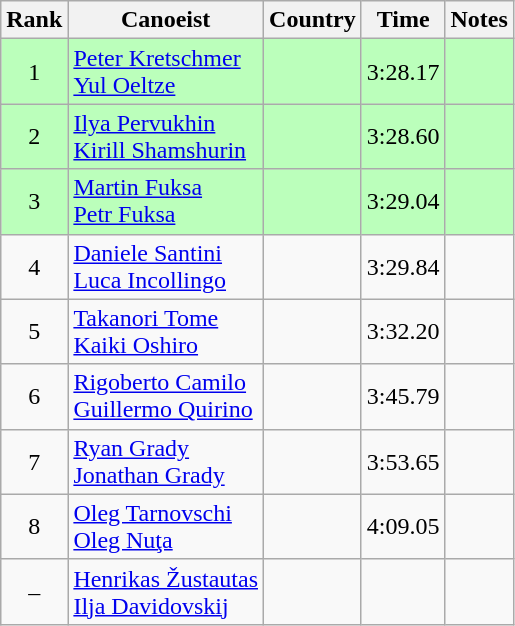<table class="wikitable" style="text-align:center">
<tr>
<th>Rank</th>
<th>Canoeist</th>
<th>Country</th>
<th>Time</th>
<th>Notes</th>
</tr>
<tr bgcolor=bbffbb>
<td>1</td>
<td align="left"><a href='#'>Peter Kretschmer</a><br><a href='#'>Yul Oeltze</a></td>
<td align="left"></td>
<td>3:28.17</td>
<td></td>
</tr>
<tr bgcolor=bbffbb>
<td>2</td>
<td align="left"><a href='#'>Ilya Pervukhin</a><br><a href='#'>Kirill Shamshurin</a></td>
<td align="left"></td>
<td>3:28.60</td>
<td></td>
</tr>
<tr bgcolor=bbffbb>
<td>3</td>
<td align="left"><a href='#'>Martin Fuksa</a><br><a href='#'>Petr Fuksa</a></td>
<td align="left"></td>
<td>3:29.04</td>
<td></td>
</tr>
<tr>
<td>4</td>
<td align="left"><a href='#'>Daniele Santini</a><br><a href='#'>Luca Incollingo</a></td>
<td align="left"></td>
<td>3:29.84</td>
<td></td>
</tr>
<tr>
<td>5</td>
<td align="left"><a href='#'>Takanori Tome</a><br><a href='#'>Kaiki Oshiro</a></td>
<td align="left"></td>
<td>3:32.20</td>
<td></td>
</tr>
<tr>
<td>6</td>
<td align="left"><a href='#'>Rigoberto Camilo</a><br><a href='#'>Guillermo Quirino</a></td>
<td align="left"></td>
<td>3:45.79</td>
<td></td>
</tr>
<tr>
<td>7</td>
<td align="left"><a href='#'>Ryan Grady</a><br><a href='#'>Jonathan Grady</a></td>
<td align="left"></td>
<td>3:53.65</td>
<td></td>
</tr>
<tr>
<td>8</td>
<td align="left"><a href='#'>Oleg Tarnovschi</a><br><a href='#'>Oleg Nuţa</a></td>
<td align="left"></td>
<td>4:09.05</td>
<td></td>
</tr>
<tr>
<td>–</td>
<td align="left"><a href='#'>Henrikas Žustautas</a><br><a href='#'>Ilja Davidovskij</a></td>
<td align="left"></td>
<td></td>
<td></td>
</tr>
</table>
